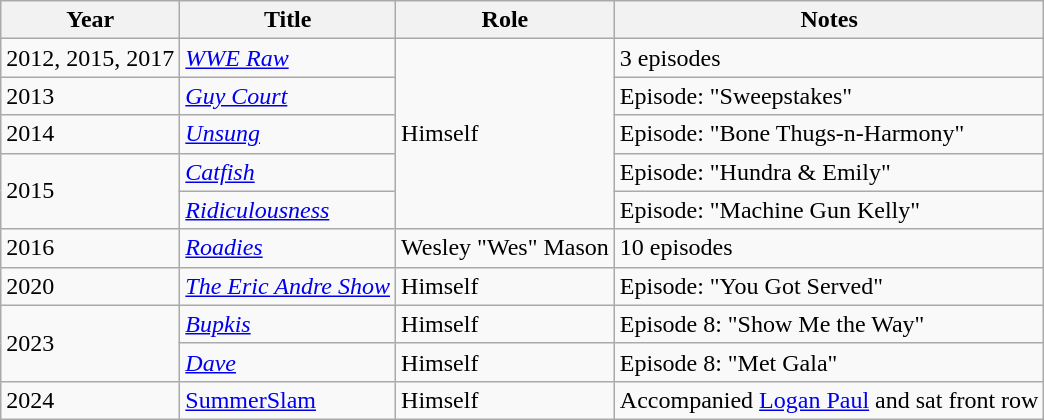<table class="wikitable sortable">
<tr>
<th>Year</th>
<th>Title</th>
<th>Role</th>
<th class=unsortable>Notes</th>
</tr>
<tr>
<td>2012, 2015, 2017</td>
<td><em><a href='#'>WWE Raw</a></em></td>
<td rowspan="5">Himself</td>
<td>3 episodes</td>
</tr>
<tr>
<td>2013</td>
<td><em><a href='#'>Guy Court</a></em></td>
<td>Episode: "Sweepstakes"</td>
</tr>
<tr>
<td>2014</td>
<td><em><a href='#'>Unsung</a></em></td>
<td>Episode: "Bone Thugs-n-Harmony"</td>
</tr>
<tr>
<td rowspan="2">2015</td>
<td><em><a href='#'>Catfish</a></em></td>
<td>Episode: "Hundra & Emily"</td>
</tr>
<tr>
<td><em><a href='#'>Ridiculousness</a></em></td>
<td>Episode: "Machine Gun Kelly"</td>
</tr>
<tr>
<td>2016</td>
<td><em><a href='#'>Roadies</a></em></td>
<td>Wesley "Wes" Mason</td>
<td>10 episodes</td>
</tr>
<tr>
<td>2020</td>
<td><em><a href='#'>The Eric Andre Show</a></em></td>
<td>Himself</td>
<td>Episode: "You Got Served"</td>
</tr>
<tr>
<td rowspan="2">2023</td>
<td><em><a href='#'>Bupkis</a></em></td>
<td>Himself</td>
<td>Episode 8: "Show Me the Way"</td>
</tr>
<tr>
<td><a href='#'><em>Dave</em></a></td>
<td>Himself</td>
<td>Episode 8: "Met Gala"</td>
</tr>
<tr>
<td>2024</td>
<td><a href='#'>SummerSlam</a></td>
<td>Himself</td>
<td>Accompanied <a href='#'>Logan Paul</a> and sat front row</td>
</tr>
</table>
